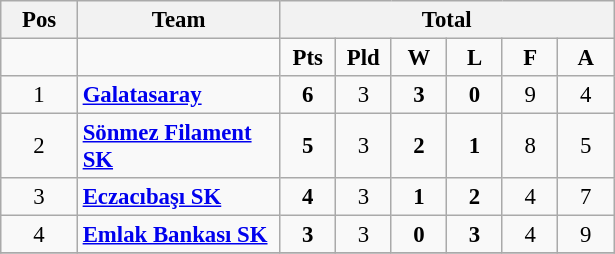<table class="wikitable" style="text-align: center; font-size:95%">
<tr>
<th width="44">Pos</th>
<th width="128">Team</th>
<th colspan=7>Total</th>
</tr>
<tr>
<td></td>
<td></td>
<td width="30"><strong>Pts</strong></td>
<td width="30"><strong>Pld</strong></td>
<td width="30"><strong>W</strong></td>
<td width="30"><strong>L</strong></td>
<td width="30"><strong>F</strong></td>
<td width="30"><strong>A</strong></td>
</tr>
<tr>
<td>1</td>
<td align="left"><strong><a href='#'>Galatasaray</a></strong></td>
<td><strong>6</strong></td>
<td>3</td>
<td><strong>3</strong></td>
<td><strong>0</strong></td>
<td>9</td>
<td>4</td>
</tr>
<tr>
<td>2</td>
<td align="left"><strong><a href='#'>Sönmez Filament SK</a></strong></td>
<td><strong>5</strong></td>
<td>3</td>
<td><strong>2</strong></td>
<td><strong>1</strong></td>
<td>8</td>
<td>5</td>
</tr>
<tr>
<td>3</td>
<td align="left"><strong><a href='#'>Eczacıbaşı SK</a></strong></td>
<td><strong>4</strong></td>
<td>3</td>
<td><strong>1</strong></td>
<td><strong>2</strong></td>
<td>4</td>
<td>7</td>
</tr>
<tr>
<td>4</td>
<td align="left"><strong><a href='#'>Emlak Bankası SK</a></strong></td>
<td><strong>3</strong></td>
<td>3</td>
<td><strong>0</strong></td>
<td><strong>3</strong></td>
<td>4</td>
<td>9</td>
</tr>
<tr>
</tr>
</table>
